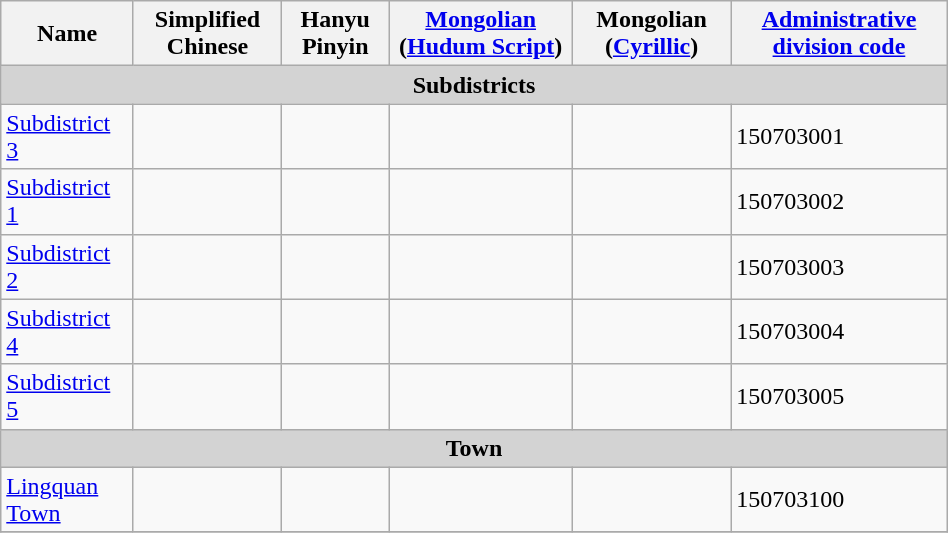<table class="wikitable" align="center" style="width:50%; border="1">
<tr>
<th>Name</th>
<th>Simplified Chinese</th>
<th>Hanyu Pinyin</th>
<th><a href='#'>Mongolian</a> (<a href='#'>Hudum Script</a>)</th>
<th>Mongolian (<a href='#'>Cyrillic</a>)</th>
<th><a href='#'>Administrative division code</a></th>
</tr>
<tr>
<td colspan="6"  style="text-align:center; background:#d3d3d3;"><strong>Subdistricts</strong></td>
</tr>
<tr --------->
<td><a href='#'>Subdistrict 3</a></td>
<td></td>
<td></td>
<td></td>
<td></td>
<td>150703001</td>
</tr>
<tr>
<td><a href='#'>Subdistrict 1</a></td>
<td></td>
<td></td>
<td></td>
<td></td>
<td>150703002</td>
</tr>
<tr>
<td><a href='#'>Subdistrict 2</a></td>
<td></td>
<td></td>
<td></td>
<td></td>
<td>150703003</td>
</tr>
<tr>
<td><a href='#'>Subdistrict 4</a></td>
<td></td>
<td></td>
<td></td>
<td></td>
<td>150703004</td>
</tr>
<tr>
<td><a href='#'>Subdistrict 5</a></td>
<td></td>
<td></td>
<td></td>
<td></td>
<td>150703005</td>
</tr>
<tr>
<td colspan="6"  style="text-align:center; background:#d3d3d3;"><strong>Town</strong></td>
</tr>
<tr --------->
<td><a href='#'>Lingquan Town</a></td>
<td></td>
<td></td>
<td></td>
<td></td>
<td>150703100</td>
</tr>
<tr>
</tr>
</table>
